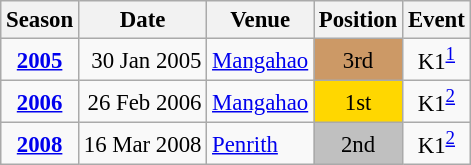<table class="wikitable" style="text-align:center; font-size:95%;">
<tr>
<th>Season</th>
<th>Date</th>
<th>Venue</th>
<th>Position</th>
<th>Event</th>
</tr>
<tr>
<td><strong><a href='#'>2005</a></strong></td>
<td align=right>30 Jan 2005</td>
<td align=left><a href='#'>Mangahao</a></td>
<td bgcolor=cc9966>3rd</td>
<td>K1<sup><a href='#'>1</a></sup></td>
</tr>
<tr>
<td><strong><a href='#'>2006</a></strong></td>
<td align=right>26 Feb 2006</td>
<td align=left><a href='#'>Mangahao</a></td>
<td bgcolor=gold>1st</td>
<td>K1<sup><a href='#'>2</a></sup></td>
</tr>
<tr>
<td><strong><a href='#'>2008</a></strong></td>
<td align=right>16 Mar 2008</td>
<td align=left><a href='#'>Penrith</a></td>
<td bgcolor=silver>2nd</td>
<td>K1<sup><a href='#'>2</a></sup></td>
</tr>
</table>
